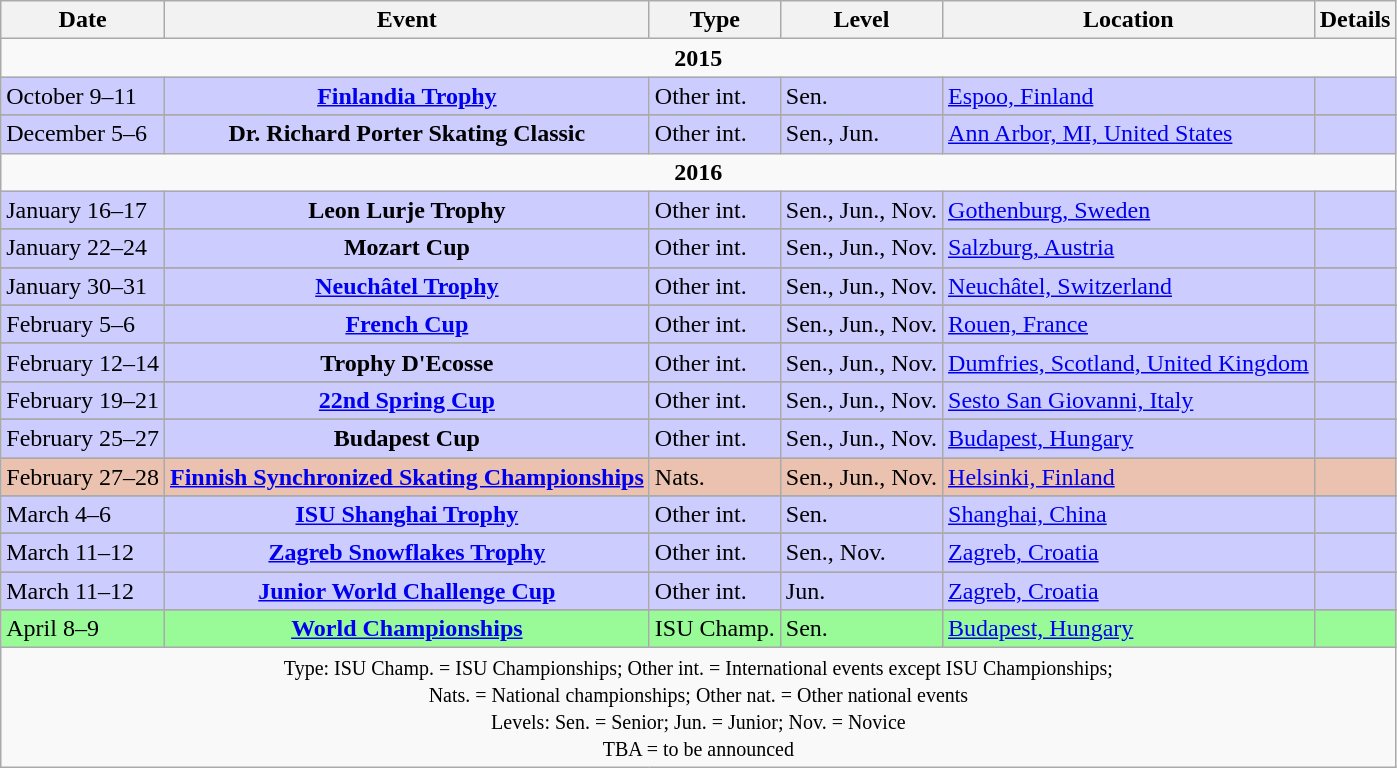<table class="wikitable">
<tr>
<th>Date</th>
<th>Event</th>
<th>Type</th>
<th>Level</th>
<th>Location</th>
<th>Details</th>
</tr>
<tr>
<td colspan=7 align=center><strong>2015</strong></td>
</tr>
<tr bgcolor=CCCCFF>
<td>October 9–11</td>
<td align="center"><strong><a href='#'>Finlandia Trophy</a></strong></td>
<td>Other int.</td>
<td>Sen.</td>
<td><a href='#'>Espoo, Finland</a></td>
<td></td>
</tr>
<tr>
</tr>
<tr bgcolor=CCCCFF>
<td>December 5–6</td>
<td align="center"><strong>Dr. Richard Porter Skating Classic</strong></td>
<td>Other int.</td>
<td>Sen., Jun.</td>
<td><a href='#'>Ann Arbor, MI, United States</a></td>
<td></td>
</tr>
<tr>
<td colspan=7 align=center><strong>2016</strong></td>
</tr>
<tr bgcolor=CCCCFF>
<td>January 16–17</td>
<td align="center"><strong>Leon Lurje Trophy</strong></td>
<td>Other int.</td>
<td>Sen., Jun., Nov.</td>
<td><a href='#'>Gothenburg, Sweden</a></td>
<td></td>
</tr>
<tr>
</tr>
<tr bgcolor=CCCCFF>
<td>January 22–24</td>
<td align="center"><strong>Mozart Cup</strong></td>
<td>Other int.</td>
<td>Sen., Jun., Nov.</td>
<td><a href='#'>Salzburg, Austria</a></td>
<td></td>
</tr>
<tr>
</tr>
<tr bgcolor=CCCCFF>
<td>January 30–31</td>
<td align="center"><strong><a href='#'>Neuchâtel Trophy</a></strong></td>
<td>Other int.</td>
<td>Sen., Jun., Nov.</td>
<td><a href='#'>Neuchâtel, Switzerland</a></td>
<td></td>
</tr>
<tr>
</tr>
<tr bgcolor=CCCCFF>
<td>February 5–6</td>
<td align="center"><strong><a href='#'>French Cup</a></strong></td>
<td>Other int.</td>
<td>Sen., Jun., Nov.</td>
<td><a href='#'>Rouen, France</a></td>
<td></td>
</tr>
<tr>
</tr>
<tr bgcolor=CCCCFF>
<td>February 12–14</td>
<td align="center"><strong>Trophy D'Ecosse</strong></td>
<td>Other int.</td>
<td>Sen., Jun., Nov.</td>
<td><a href='#'>Dumfries, Scotland, United Kingdom</a></td>
<td></td>
</tr>
<tr>
</tr>
<tr bgcolor=CCCCFF>
<td>February 19–21</td>
<td align="center"><strong><a href='#'>22nd Spring Cup</a></strong></td>
<td>Other int.</td>
<td>Sen., Jun., Nov.</td>
<td><a href='#'>Sesto San Giovanni, Italy</a></td>
<td></td>
</tr>
<tr>
</tr>
<tr bgcolor=CCCCFF>
<td>February 25–27</td>
<td align="center"><strong>Budapest Cup</strong></td>
<td>Other int.</td>
<td>Sen., Jun., Nov.</td>
<td><a href='#'>Budapest, Hungary</a></td>
<td></td>
</tr>
<tr>
</tr>
<tr bgcolor=#EBC2AF>
<td>February 27–28</td>
<td align="center"><strong><a href='#'>Finnish Synchronized Skating Championships</a></strong></td>
<td>Nats.</td>
<td>Sen., Jun., Nov.</td>
<td><a href='#'>Helsinki, Finland</a></td>
<td></td>
</tr>
<tr>
</tr>
<tr bgcolor=CCCCFF>
<td>March 4–6</td>
<td align="center"><strong><a href='#'>ISU Shanghai Trophy</a></strong></td>
<td>Other int.</td>
<td>Sen.</td>
<td><a href='#'>Shanghai, China</a></td>
<td></td>
</tr>
<tr>
</tr>
<tr bgcolor=CCCCFF>
<td>March 11–12</td>
<td align="center"><strong><a href='#'>Zagreb Snowflakes Trophy</a></strong></td>
<td>Other int.</td>
<td>Sen., Nov.</td>
<td><a href='#'>Zagreb, Croatia</a></td>
<td></td>
</tr>
<tr>
</tr>
<tr bgcolor=CCCCFF>
<td>March 11–12</td>
<td align="center"><strong><a href='#'>Junior World Challenge Cup</a></strong></td>
<td>Other int.</td>
<td>Jun.</td>
<td><a href='#'>Zagreb, Croatia</a></td>
<td></td>
</tr>
<tr>
</tr>
<tr bgcolor=98FB98>
<td>April 8–9</td>
<td align="center"><strong><a href='#'>World Championships</a></strong></td>
<td>ISU Champ.</td>
<td>Sen.</td>
<td><a href='#'>Budapest, Hungary</a></td>
<td></td>
</tr>
<tr>
<td colspan=7 align=center><small>Type: ISU Champ. = ISU Championships; Other int. = International events except ISU Championships; <br> Nats. = National championships; Other nat. = Other national events <br> Levels: Sen. = Senior; Jun. = Junior; Nov. = Novice<br>TBA = to be announced</small></td>
</tr>
</table>
